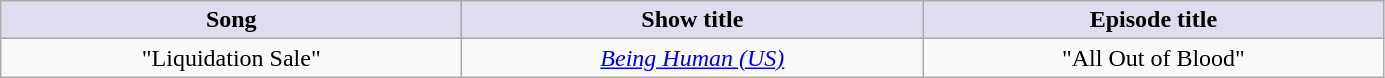<table class="wikitable sortable" style="text-align: center">
<tr>
<th style="background:#dde; width:300px;">Song</th>
<th style="background:#dde; width:300px;">Show title</th>
<th style="background:#dde; width:300px;">Episode title</th>
</tr>
<tr>
<td>"Liquidation Sale"</td>
<td><em><a href='#'>Being Human (US)</a></em></td>
<td>"All Out of Blood"</td>
</tr>
</table>
